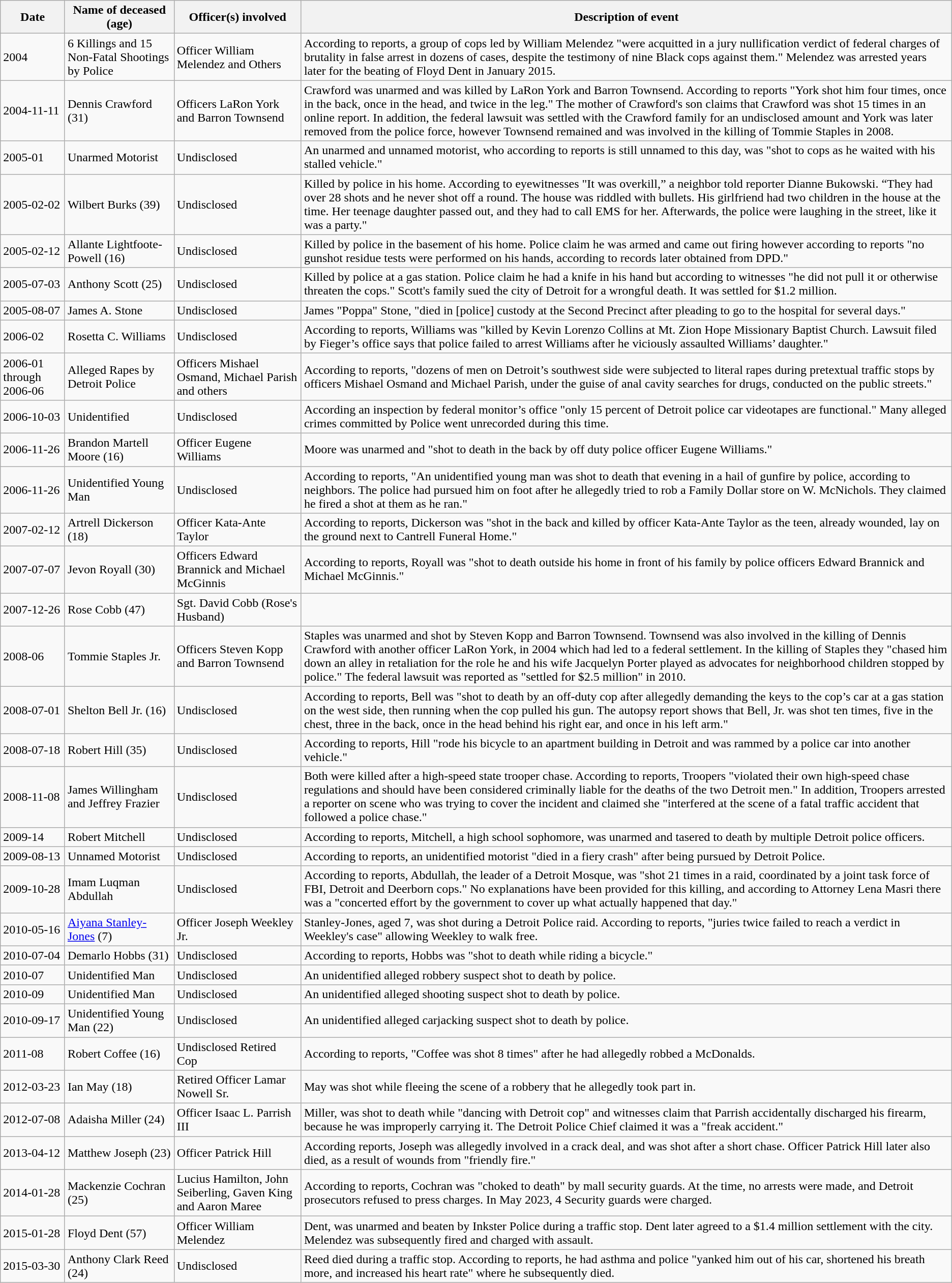<table class="wikitable sortable" id="Killings by Law Enforcement Officers and Other Controversies">
<tr>
<th>Date</th>
<th>Name of deceased (age)</th>
<th>Officer(s) involved</th>
<th>Description of event</th>
</tr>
<tr>
<td>2004</td>
<td>6 Killings and 15 Non-Fatal Shootings by Police</td>
<td>Officer William Melendez and Others</td>
<td>According to reports, a group of cops led by William Melendez "were acquitted in a jury nullification verdict of federal charges of brutality in false arrest in dozens of cases, despite the testimony of nine Black cops against them." Melendez was arrested years later for the beating of Floyd Dent in January 2015.</td>
</tr>
<tr>
<td>2004-11-11</td>
<td>Dennis Crawford (31)</td>
<td>Officers LaRon York and Barron Townsend</td>
<td>Crawford was unarmed and was killed by LaRon York and Barron Townsend. According to reports "York shot him four times, once in the back, once in the head, and twice in the leg." The mother of Crawford's son claims that Crawford was shot 15 times in an online report. In addition, the federal lawsuit was settled with the Crawford family for an undisclosed amount and York was later removed from the police force, however Townsend remained and was involved in the killing of Tommie Staples in 2008.</td>
</tr>
<tr>
<td>2005-01</td>
<td>Unarmed Motorist</td>
<td>Undisclosed</td>
<td>An unarmed and unnamed motorist, who according to reports is still unnamed to this day, was "shot to cops as he waited with his stalled vehicle."</td>
</tr>
<tr>
<td>2005-02-02</td>
<td>Wilbert Burks (39)</td>
<td>Undisclosed</td>
<td>Killed by police in his home. According to eyewitnesses "It was overkill,” a neighbor told reporter Dianne Bukowski. “They had over 28 shots and he never shot off a round. The house was riddled with bullets. His girlfriend had two children in the house at the time. Her teenage daughter passed out, and they had to call EMS for her. Afterwards, the police were laughing in the street, like it was a party."</td>
</tr>
<tr>
<td>2005-02-12</td>
<td>Allante Lightfoote-Powell (16)</td>
<td>Undisclosed</td>
<td>Killed by police in the basement of his home. Police claim he was armed and came out firing however according to reports "no gunshot residue tests were performed on his hands, according to records later obtained from DPD."</td>
</tr>
<tr>
<td>2005-07-03</td>
<td>Anthony Scott (25)</td>
<td>Undisclosed</td>
<td>Killed by police at a gas station. Police claim he had a knife in his hand but according to witnesses "he did not pull it or otherwise threaten the cops." Scott's family sued the city of Detroit for a wrongful death. It was settled for $1.2 million.</td>
</tr>
<tr>
<td>2005-08-07</td>
<td>James A. Stone</td>
<td>Undisclosed</td>
<td>James "Poppa" Stone, "died in [police] custody at the Second Precinct after pleading to go to the hospital for several days."</td>
</tr>
<tr>
<td>2006-02</td>
<td>Rosetta C. Williams</td>
<td>Undisclosed</td>
<td>According to reports, Williams was "killed by Kevin Lorenzo Collins at Mt. Zion Hope Missionary Baptist Church. Lawsuit filed by Fieger’s office says that police failed to arrest Williams after he viciously assaulted Williams’ daughter."</td>
</tr>
<tr>
<td>2006-01 through 2006-06</td>
<td>Alleged Rapes by Detroit Police</td>
<td>Officers Mishael Osmand, Michael Parish and others</td>
<td>According to reports, "dozens of men on Detroit’s southwest side  were subjected to literal rapes during pretextual traffic stops by officers Mishael Osmand and Michael Parish, under the guise of anal cavity searches for drugs, conducted on the public streets."</td>
</tr>
<tr>
<td>2006-10-03</td>
<td>Unidentified</td>
<td>Undisclosed</td>
<td>According an inspection by federal monitor’s office "only 15 percent of Detroit police car videotapes are functional." Many alleged crimes committed by Police went unrecorded during this time.</td>
</tr>
<tr>
<td>2006-11-26</td>
<td>Brandon Martell Moore (16)</td>
<td>Officer Eugene Williams</td>
<td>Moore was unarmed and "shot to death in the back by off duty police officer Eugene Williams."</td>
</tr>
<tr>
<td>2006-11-26</td>
<td>Unidentified Young Man</td>
<td>Undisclosed</td>
<td>According to reports, "An unidentified young man was shot to death that evening in a hail of gunfire by police, according to neighbors. The police had pursued him on foot after he allegedly tried to rob a Family Dollar store on W. McNichols. They claimed he fired a shot at them as he ran."</td>
</tr>
<tr>
<td>2007-02-12</td>
<td>Artrell Dickerson (18)</td>
<td>Officer Kata-Ante Taylor</td>
<td>According to reports, Dickerson was "shot in the back and killed by officer Kata-Ante Taylor as the teen, already wounded, lay on the ground next to Cantrell Funeral Home."</td>
</tr>
<tr>
<td>2007-07-07</td>
<td>Jevon Royall (30)</td>
<td>Officers Edward Brannick and Michael McGinnis</td>
<td>According to reports, Royall was "shot to death outside his home in front of his family by police officers Edward Brannick and Michael McGinnis."</td>
</tr>
<tr>
<td>2007-12-26</td>
<td>Rose Cobb (47)</td>
<td>Sgt. David Cobb (Rose's Husband)</td>
<td></td>
</tr>
<tr>
<td>2008-06</td>
<td>Tommie Staples Jr.</td>
<td>Officers Steven Kopp and Barron Townsend</td>
<td>Staples was unarmed and shot by Steven Kopp and Barron Townsend. Townsend was also involved in the killing of Dennis Crawford with another officer LaRon York, in 2004 which had led to a federal settlement. In the killing of Staples they "chased him down an alley in retaliation for the role he and his wife Jacquelyn Porter played as advocates for neighborhood children stopped by police." The federal lawsuit was reported as "settled for $2.5 million" in 2010.</td>
</tr>
<tr>
<td>2008-07-01</td>
<td>Shelton Bell Jr. (16)</td>
<td>Undisclosed</td>
<td>According to reports, Bell was "shot to death by an off-duty cop after allegedly demanding the keys to the cop’s car at a gas station on the west side, then running when the cop pulled his gun. The autopsy report shows that Bell, Jr. was shot ten times, five in the chest, three in the back, once in the head behind his right ear, and once in his left arm."</td>
</tr>
<tr>
<td>2008-07-18</td>
<td>Robert Hill (35)</td>
<td>Undisclosed</td>
<td>According to reports, Hill "rode his bicycle to an apartment building in Detroit and was rammed by a police car into another vehicle."</td>
</tr>
<tr>
<td>2008-11-08</td>
<td>James Willingham and Jeffrey Frazier</td>
<td>Undisclosed</td>
<td>Both were killed after a high-speed state trooper chase. According to reports, Troopers "violated their own high-speed chase regulations and should have been considered criminally liable for the deaths of the two Detroit men." In addition, Troopers arrested a reporter on scene who was trying to cover the incident and claimed she "interfered at the scene of a fatal traffic accident that followed a police chase."</td>
</tr>
<tr>
<td>2009-14</td>
<td>Robert Mitchell</td>
<td>Undisclosed</td>
<td>According to reports, Mitchell, a high school sophomore, was unarmed and tasered to death by multiple Detroit police officers.</td>
</tr>
<tr>
<td>2009-08-13</td>
<td>Unnamed Motorist</td>
<td>Undisclosed</td>
<td>According to reports, an unidentified motorist "died in a fiery crash" after being pursued by Detroit Police.</td>
</tr>
<tr>
<td>2009-10-28</td>
<td>Imam Luqman Abdullah</td>
<td>Undisclosed</td>
<td>According to reports, Abdullah, the leader of a Detroit Mosque, was "shot 21 times in a raid, coordinated by a joint task force of FBI, Detroit and Deerborn cops." No explanations have been provided for this killing, and according to Attorney Lena Masri there was a "concerted effort by the government to cover up what actually happened that day."</td>
</tr>
<tr>
<td>2010-05-16</td>
<td><a href='#'>Aiyana Stanley-Jones</a> (7)</td>
<td>Officer Joseph Weekley Jr.</td>
<td>Stanley-Jones, aged 7, was shot during a Detroit Police raid. According to reports, "juries twice failed to reach a verdict in Weekley's case" allowing Weekley to walk free.</td>
</tr>
<tr>
<td>2010-07-04</td>
<td>Demarlo Hobbs (31)</td>
<td>Undisclosed</td>
<td>According to reports, Hobbs was "shot to death while riding a bicycle."</td>
</tr>
<tr>
<td>2010-07</td>
<td>Unidentified Man</td>
<td>Undisclosed</td>
<td>An unidentified alleged robbery suspect shot to death by police.</td>
</tr>
<tr>
<td>2010-09</td>
<td>Unidentified Man</td>
<td>Undisclosed</td>
<td>An unidentified alleged shooting suspect shot to death by police.</td>
</tr>
<tr>
<td>2010-09-17</td>
<td>Unidentified Young Man (22)</td>
<td>Undisclosed</td>
<td>An unidentified alleged carjacking suspect shot to death by police.</td>
</tr>
<tr>
<td>2011-08</td>
<td>Robert Coffee (16)</td>
<td>Undisclosed Retired Cop</td>
<td>According to reports, "Coffee was shot 8 times" after he had allegedly robbed a McDonalds.</td>
</tr>
<tr>
<td>2012-03-23</td>
<td>Ian May (18)</td>
<td>Retired Officer Lamar Nowell Sr.</td>
<td>May was shot while fleeing the scene of a robbery that he allegedly took part in.</td>
</tr>
<tr>
<td>2012-07-08</td>
<td>Adaisha Miller (24)</td>
<td>Officer Isaac L. Parrish III</td>
<td>Miller, was shot to death while "dancing with Detroit cop" and witnesses claim that Parrish accidentally discharged his firearm, because he was improperly carrying it. The Detroit Police Chief claimed it was a "freak accident."</td>
</tr>
<tr>
<td>2013-04-12</td>
<td>Matthew Joseph (23)</td>
<td>Officer Patrick Hill</td>
<td>According reports, Joseph was allegedly involved in a crack deal, and was shot after a short chase. Officer Patrick Hill later also died, as a result of wounds from "friendly fire."</td>
</tr>
<tr>
<td>2014-01-28</td>
<td>Mackenzie Cochran (25)</td>
<td>Lucius Hamilton, John Seiberling, Gaven King and Aaron Maree</td>
<td>According to reports, Cochran was "choked to death" by mall security guards. At the time, no arrests were made, and Detroit prosecutors refused to press charges. In May 2023, 4 Security guards were charged.</td>
</tr>
<tr>
<td>2015-01-28</td>
<td>Floyd Dent (57)</td>
<td>Officer William Melendez</td>
<td>Dent, was unarmed and beaten by Inkster Police during a traffic stop. Dent later agreed to a $1.4 million settlement with the city. Melendez was subsequently fired and charged with assault.</td>
</tr>
<tr>
<td>2015-03-30</td>
<td>Anthony Clark Reed (24)</td>
<td>Undisclosed</td>
<td>Reed died during a traffic stop. According to reports, he had asthma and police "yanked him out of his car, shortened his breath more, and increased his heart rate" where he subsequently died.</td>
</tr>
</table>
